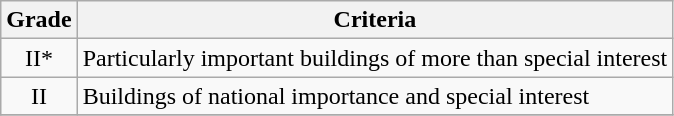<table class="wikitable" border="1">
<tr>
<th>Grade</th>
<th>Criteria</th>
</tr>
<tr>
<td align="center" >II*</td>
<td>Particularly important buildings of more than special interest</td>
</tr>
<tr>
<td align="center" >II</td>
<td>Buildings of national importance and special interest</td>
</tr>
<tr>
</tr>
</table>
